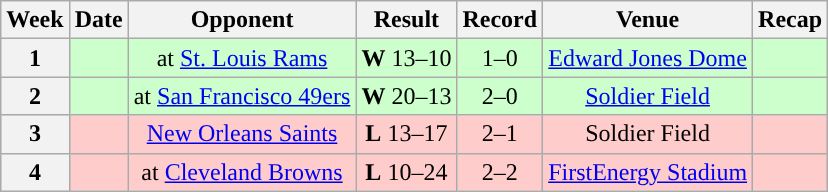<table class="wikitable" style="text-align:center">
<tr>
<th>Week</th>
<th>Date</th>
<th>Opponent</th>
<th>Result</th>
<th>Record</th>
<th>Venue</th>
<th>Recap</th>
</tr>
<tr style="background: #cfc;">
<th>1</th>
<td></td>
<td>at <a href='#'>St. Louis Rams</a></td>
<td><strong>W</strong> 13–10</td>
<td>1–0</td>
<td><a href='#'>Edward Jones Dome</a></td>
<td></td>
</tr>
<tr style="background:#cfc;">
<th>2</th>
<td></td>
<td>at <a href='#'>San Francisco 49ers</a></td>
<td><strong>W</strong> 20–13</td>
<td>2–0</td>
<td><a href='#'>Soldier Field</a></td>
<td></td>
</tr>
<tr style="background:#fcc;">
<th>3</th>
<td></td>
<td><a href='#'>New Orleans Saints</a></td>
<td><strong>L</strong> 13–17</td>
<td>2–1</td>
<td>Soldier Field</td>
<td></td>
</tr>
<tr style="background:#fcc;">
<th>4</th>
<td></td>
<td>at <a href='#'>Cleveland Browns</a></td>
<td><strong>L</strong> 10–24</td>
<td>2–2</td>
<td><a href='#'>FirstEnergy Stadium</a></td>
<td></td>
</tr>
</table>
